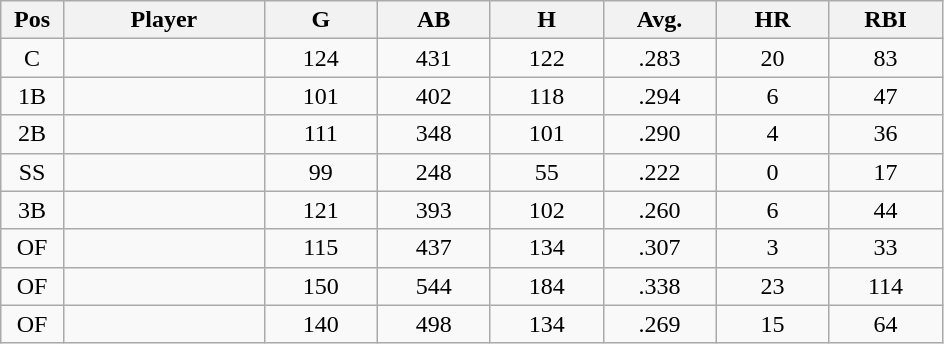<table class="wikitable sortable">
<tr>
<th bgcolor="#DDDDFF" width="5%">Pos</th>
<th bgcolor="#DDDDFF" width="16%">Player</th>
<th bgcolor="#DDDDFF" width="9%">G</th>
<th bgcolor="#DDDDFF" width="9%">AB</th>
<th bgcolor="#DDDDFF" width="9%">H</th>
<th bgcolor="#DDDDFF" width="9%">Avg.</th>
<th bgcolor="#DDDDFF" width="9%">HR</th>
<th bgcolor="#DDDDFF" width="9%">RBI</th>
</tr>
<tr align="center">
<td>C</td>
<td></td>
<td>124</td>
<td>431</td>
<td>122</td>
<td>.283</td>
<td>20</td>
<td>83</td>
</tr>
<tr align="center">
<td>1B</td>
<td></td>
<td>101</td>
<td>402</td>
<td>118</td>
<td>.294</td>
<td>6</td>
<td>47</td>
</tr>
<tr align="center">
<td>2B</td>
<td></td>
<td>111</td>
<td>348</td>
<td>101</td>
<td>.290</td>
<td>4</td>
<td>36</td>
</tr>
<tr align="center">
<td>SS</td>
<td></td>
<td>99</td>
<td>248</td>
<td>55</td>
<td>.222</td>
<td>0</td>
<td>17</td>
</tr>
<tr align="center">
<td>3B</td>
<td></td>
<td>121</td>
<td>393</td>
<td>102</td>
<td>.260</td>
<td>6</td>
<td>44</td>
</tr>
<tr align="center">
<td>OF</td>
<td></td>
<td>115</td>
<td>437</td>
<td>134</td>
<td>.307</td>
<td>3</td>
<td>33</td>
</tr>
<tr align="center">
<td>OF</td>
<td></td>
<td>150</td>
<td>544</td>
<td>184</td>
<td>.338</td>
<td>23</td>
<td>114</td>
</tr>
<tr align="center">
<td>OF</td>
<td></td>
<td>140</td>
<td>498</td>
<td>134</td>
<td>.269</td>
<td>15</td>
<td>64</td>
</tr>
</table>
